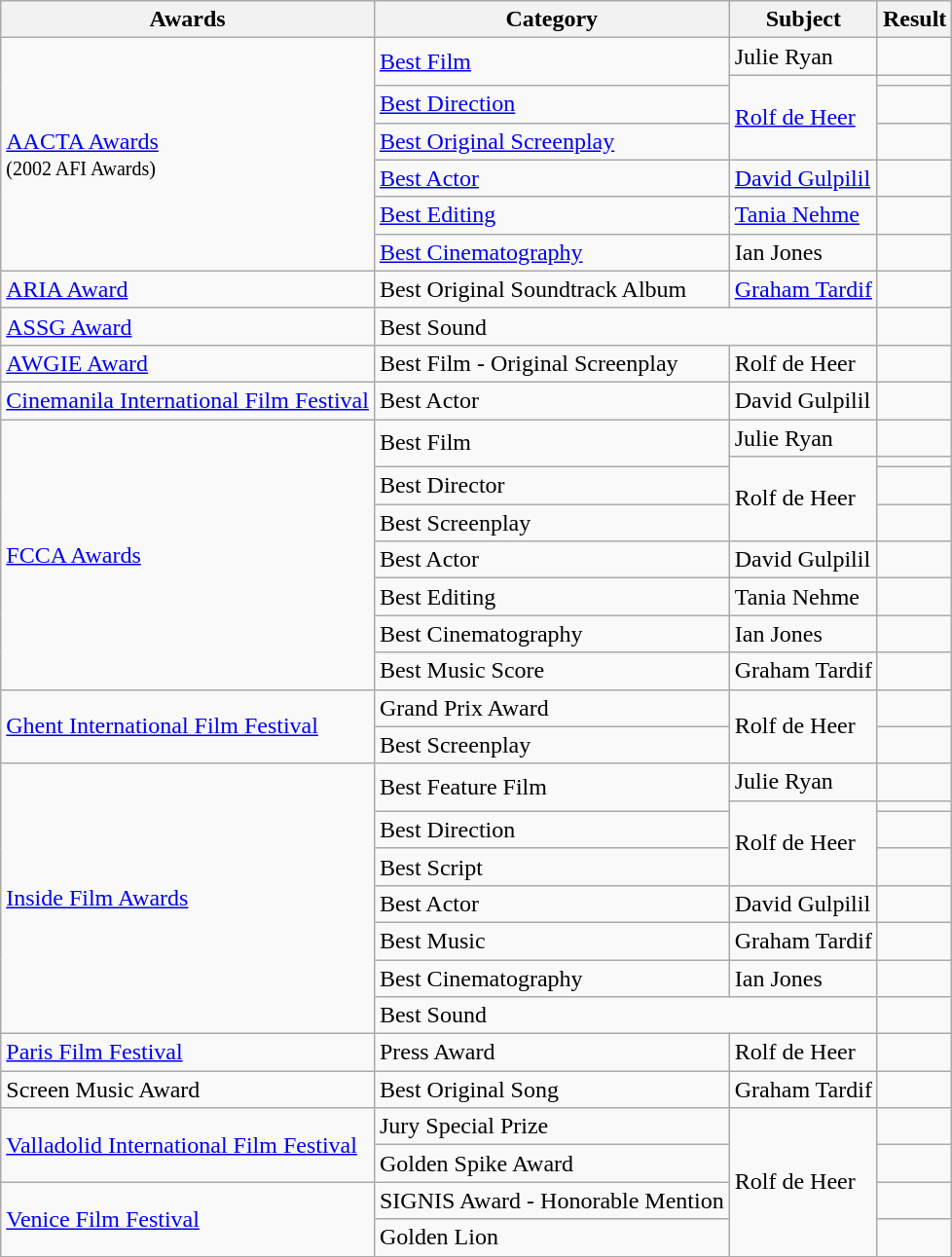<table class="wikitable sortable">
<tr>
<th>Awards</th>
<th>Category</th>
<th>Subject</th>
<th>Result</th>
</tr>
<tr>
<td rowspan=7><a href='#'>AACTA Awards</a><br><small>(2002 AFI Awards)</small></td>
<td rowspan=2><a href='#'>Best Film</a></td>
<td>Julie Ryan</td>
<td></td>
</tr>
<tr>
<td rowspan=3><a href='#'>Rolf de Heer</a></td>
<td></td>
</tr>
<tr>
<td><a href='#'>Best Direction</a></td>
<td></td>
</tr>
<tr>
<td><a href='#'>Best Original Screenplay</a></td>
<td></td>
</tr>
<tr>
<td><a href='#'>Best Actor</a></td>
<td><a href='#'>David Gulpilil</a></td>
<td></td>
</tr>
<tr>
<td><a href='#'>Best Editing</a></td>
<td><a href='#'>Tania Nehme</a></td>
<td></td>
</tr>
<tr>
<td><a href='#'>Best Cinematography</a></td>
<td>Ian Jones</td>
<td></td>
</tr>
<tr>
<td><a href='#'>ARIA Award</a></td>
<td>Best Original Soundtrack Album</td>
<td><a href='#'>Graham Tardif</a></td>
<td></td>
</tr>
<tr>
<td><a href='#'>ASSG Award</a></td>
<td colspan=2>Best Sound</td>
<td></td>
</tr>
<tr>
<td><a href='#'>AWGIE Award</a></td>
<td>Best Film - Original Screenplay</td>
<td>Rolf de Heer</td>
<td></td>
</tr>
<tr>
<td><a href='#'>Cinemanila International Film Festival</a></td>
<td>Best Actor</td>
<td>David Gulpilil</td>
<td></td>
</tr>
<tr>
<td rowspan=8><a href='#'>FCCA Awards</a></td>
<td rowspan=2>Best Film</td>
<td>Julie Ryan</td>
<td></td>
</tr>
<tr>
<td rowspan=3>Rolf de Heer</td>
<td></td>
</tr>
<tr>
<td>Best Director</td>
<td></td>
</tr>
<tr>
<td>Best Screenplay</td>
<td></td>
</tr>
<tr>
<td>Best Actor</td>
<td>David Gulpilil</td>
<td></td>
</tr>
<tr>
<td>Best Editing</td>
<td>Tania Nehme</td>
<td></td>
</tr>
<tr>
<td>Best Cinematography</td>
<td>Ian Jones</td>
<td></td>
</tr>
<tr>
<td>Best Music Score</td>
<td>Graham Tardif</td>
<td></td>
</tr>
<tr>
<td rowspan=2><a href='#'>Ghent International Film Festival</a></td>
<td>Grand Prix Award</td>
<td rowspan=2>Rolf de Heer</td>
<td></td>
</tr>
<tr>
<td>Best Screenplay</td>
<td></td>
</tr>
<tr>
<td rowspan=8><a href='#'>Inside Film Awards</a></td>
<td rowspan=2>Best Feature Film</td>
<td>Julie Ryan</td>
<td></td>
</tr>
<tr>
<td rowspan=3>Rolf de Heer</td>
<td></td>
</tr>
<tr>
<td>Best Direction</td>
<td></td>
</tr>
<tr>
<td>Best Script</td>
<td></td>
</tr>
<tr>
<td>Best Actor</td>
<td>David Gulpilil</td>
<td></td>
</tr>
<tr>
<td>Best Music</td>
<td>Graham Tardif</td>
<td></td>
</tr>
<tr>
<td>Best Cinematography</td>
<td>Ian Jones</td>
<td></td>
</tr>
<tr>
<td colspan=2>Best Sound</td>
<td></td>
</tr>
<tr>
<td><a href='#'>Paris Film Festival</a></td>
<td>Press Award</td>
<td>Rolf de Heer</td>
<td></td>
</tr>
<tr>
<td>Screen Music Award</td>
<td>Best Original Song</td>
<td>Graham Tardif</td>
<td></td>
</tr>
<tr>
<td rowspan=2><a href='#'>Valladolid International Film Festival</a></td>
<td>Jury Special Prize</td>
<td rowspan=4>Rolf de Heer</td>
<td></td>
</tr>
<tr>
<td>Golden Spike Award</td>
<td></td>
</tr>
<tr>
<td rowspan=2><a href='#'>Venice Film Festival</a></td>
<td>SIGNIS Award - Honorable Mention</td>
<td></td>
</tr>
<tr>
<td>Golden Lion</td>
<td></td>
</tr>
<tr>
</tr>
</table>
